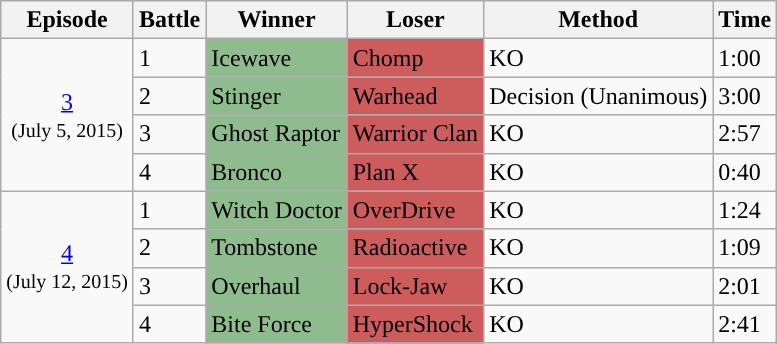<table class="wikitable">
<tr>
<th>Episode</th>
<th>Battle</th>
<th>Winner</th>
<th>Loser</th>
<th>Method</th>
<th>Time</th>
</tr>
<tr>
<td style="text-align:center;" rowspan="4"><a href='#'>3</a><br><small>(July 5, 2015)</small></td>
<td>1</td>
<td style="background:DarkSeaGreen;">Icewave</td>
<td style="background:IndianRed;">Chomp</td>
<td>KO</td>
<td>1:00</td>
</tr>
<tr>
<td>2</td>
<td style="background:DarkSeaGreen;">Stinger</td>
<td style="background:IndianRed;">Warhead</td>
<td>Decision (Unanimous)</td>
<td>3:00</td>
</tr>
<tr>
<td>3</td>
<td style="background:DarkSeaGreen;">Ghost Raptor</td>
<td style="background:IndianRed;">Warrior Clan</td>
<td>KO</td>
<td>2:57</td>
</tr>
<tr>
<td>4</td>
<td style="background:DarkSeaGreen;">Bronco</td>
<td style="background:IndianRed;">Plan X</td>
<td>KO</td>
<td>0:40</td>
</tr>
<tr>
<td style="text-align:center;" rowspan="4"><a href='#'>4</a><br><small>(July 12, 2015)</small></td>
<td>1</td>
<td style="background:DarkSeaGreen;">Witch Doctor</td>
<td style="background:IndianRed;">OverDrive</td>
<td>KO</td>
<td>1:24</td>
</tr>
<tr>
<td>2</td>
<td style="background:DarkSeaGreen;">Tombstone</td>
<td style="background:IndianRed;">Radioactive</td>
<td>KO</td>
<td>1:09</td>
</tr>
<tr>
<td>3</td>
<td style="background:DarkSeaGreen;">Overhaul</td>
<td style="background:IndianRed;">Lock-Jaw</td>
<td>KO</td>
<td>2:01</td>
</tr>
<tr>
<td>4</td>
<td style="background:DarkSeaGreen;">Bite Force</td>
<td style="background:IndianRed;">HyperShock</td>
<td>KO</td>
<td>2:41</td>
</tr>
</table>
